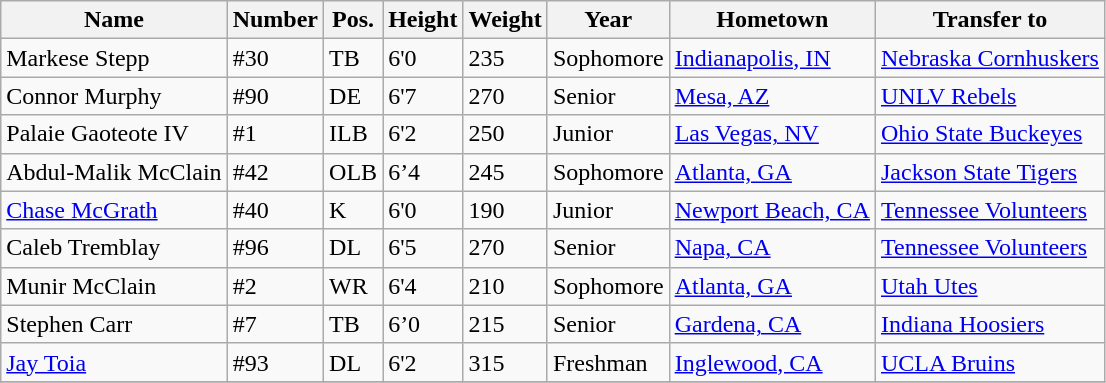<table class="wikitable sortable">
<tr>
<th>Name</th>
<th>Number</th>
<th>Pos.</th>
<th>Height</th>
<th>Weight</th>
<th>Year</th>
<th>Hometown</th>
<th class="unsortable">Transfer to</th>
</tr>
<tr>
<td>Markese Stepp</td>
<td>#30</td>
<td>TB</td>
<td>6'0</td>
<td>235</td>
<td>Sophomore </td>
<td><a href='#'>Indianapolis, IN</a></td>
<td><a href='#'>Nebraska Cornhuskers</a></td>
</tr>
<tr>
<td>Connor Murphy</td>
<td>#90</td>
<td>DE</td>
<td>6'7</td>
<td>270</td>
<td>Senior </td>
<td><a href='#'>Mesa, AZ</a></td>
<td><a href='#'>UNLV Rebels</a></td>
</tr>
<tr>
<td>Palaie Gaoteote IV</td>
<td>#1</td>
<td>ILB</td>
<td>6'2</td>
<td>250</td>
<td>Junior</td>
<td><a href='#'>Las Vegas, NV</a></td>
<td><a href='#'>Ohio State Buckeyes</a></td>
</tr>
<tr>
<td>Abdul-Malik McClain</td>
<td>#42</td>
<td>OLB</td>
<td>6’4</td>
<td>245</td>
<td>Sophomore </td>
<td><a href='#'>Atlanta, GA</a></td>
<td><a href='#'>Jackson State Tigers</a></td>
</tr>
<tr>
<td><a href='#'>Chase McGrath</a></td>
<td>#40</td>
<td>K</td>
<td>6'0</td>
<td>190</td>
<td>Junior </td>
<td><a href='#'>Newport Beach, CA</a></td>
<td><a href='#'>Tennessee Volunteers</a></td>
</tr>
<tr>
<td>Caleb Tremblay</td>
<td>#96</td>
<td>DL</td>
<td>6'5</td>
<td>270</td>
<td>Senior </td>
<td><a href='#'>Napa, CA</a></td>
<td><a href='#'>Tennessee Volunteers</a></td>
</tr>
<tr>
<td>Munir McClain</td>
<td>#2</td>
<td>WR</td>
<td>6'4</td>
<td>210</td>
<td>Sophomore </td>
<td><a href='#'>Atlanta, GA</a></td>
<td><a href='#'>Utah Utes</a></td>
</tr>
<tr>
<td>Stephen Carr</td>
<td>#7</td>
<td>TB</td>
<td>6’0</td>
<td>215</td>
<td>Senior </td>
<td><a href='#'>Gardena, CA</a></td>
<td><a href='#'>Indiana Hoosiers</a></td>
</tr>
<tr>
<td><a href='#'>Jay Toia</a></td>
<td>#93</td>
<td>DL</td>
<td>6'2</td>
<td>315</td>
<td>Freshman</td>
<td><a href='#'>Inglewood, CA</a></td>
<td><a href='#'>UCLA Bruins</a></td>
</tr>
<tr>
</tr>
</table>
